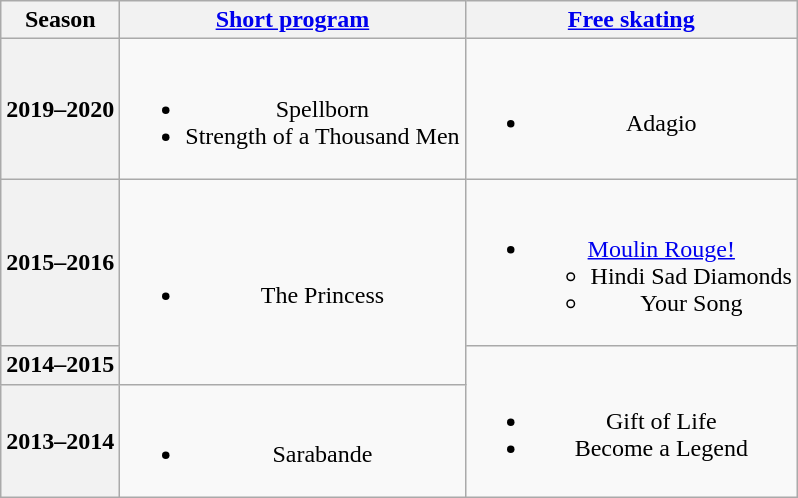<table class=wikitable style=text-align:center>
<tr>
<th>Season</th>
<th><a href='#'>Short program</a></th>
<th><a href='#'>Free skating</a></th>
</tr>
<tr>
<th>2019–2020 <br> </th>
<td><br><ul><li>Spellborn <br></li><li>Strength of a Thousand Men <br></li></ul></td>
<td><br><ul><li>Adagio <br></li></ul></td>
</tr>
<tr>
<th>2015–2016 <br> </th>
<td rowspan=2><br><ul><li>The Princess <br></li></ul></td>
<td><br><ul><li><a href='#'>Moulin Rouge!</a><ul><li>Hindi Sad Diamonds <br></li><li>Your Song <br></li></ul></li></ul></td>
</tr>
<tr>
<th>2014–2015 <br> </th>
<td rowspan=2><br><ul><li>Gift of Life <br></li><li>Become a Legend <br></li></ul></td>
</tr>
<tr>
<th>2013–2014 <br> </th>
<td><br><ul><li>Sarabande <br></li></ul></td>
</tr>
</table>
